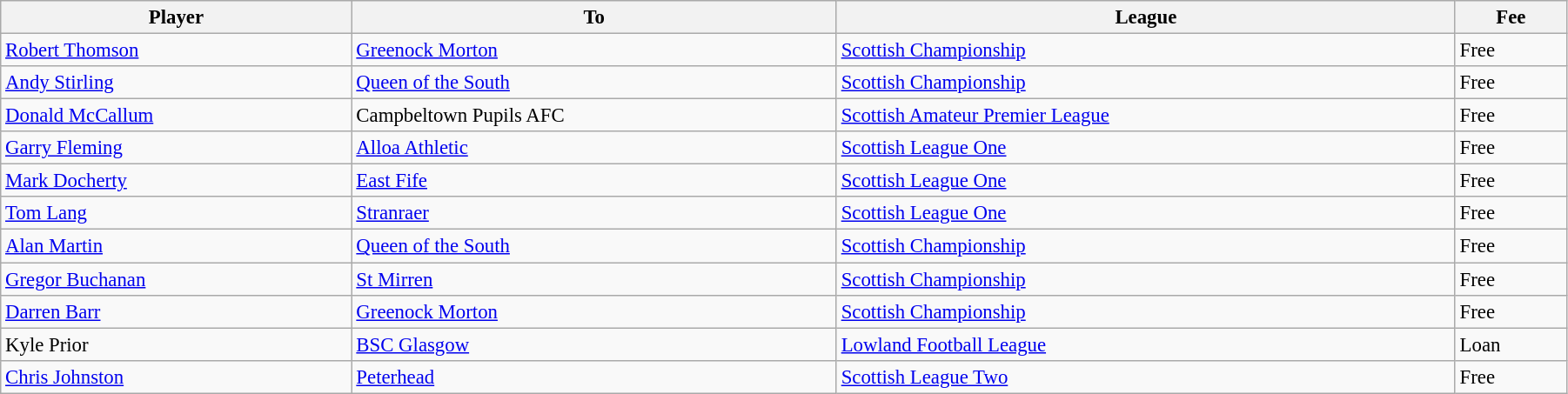<table class="wikitable" style="text-align:center; font-size:95%;width:95%; text-align:left">
<tr>
<th>Player</th>
<th>To</th>
<th>League</th>
<th>Fee</th>
</tr>
<tr>
<td> <a href='#'>Robert Thomson</a></td>
<td> <a href='#'>Greenock Morton</a></td>
<td><a href='#'>Scottish Championship</a></td>
<td>Free</td>
</tr>
<tr>
<td> <a href='#'>Andy Stirling</a></td>
<td> <a href='#'>Queen of the South</a></td>
<td><a href='#'>Scottish Championship</a></td>
<td>Free</td>
</tr>
<tr>
<td> <a href='#'>Donald McCallum</a></td>
<td> Campbeltown Pupils AFC</td>
<td><a href='#'>Scottish Amateur Premier League</a></td>
<td>Free</td>
</tr>
<tr>
<td> <a href='#'>Garry Fleming</a></td>
<td> <a href='#'>Alloa Athletic</a></td>
<td><a href='#'>Scottish League One</a></td>
<td>Free</td>
</tr>
<tr>
<td> <a href='#'>Mark Docherty</a></td>
<td> <a href='#'>East Fife</a></td>
<td><a href='#'>Scottish League One</a></td>
<td>Free</td>
</tr>
<tr>
<td> <a href='#'>Tom Lang</a></td>
<td> <a href='#'>Stranraer</a></td>
<td><a href='#'>Scottish League One</a></td>
<td>Free</td>
</tr>
<tr>
<td> <a href='#'>Alan Martin</a></td>
<td> <a href='#'>Queen of the South</a></td>
<td><a href='#'>Scottish Championship</a></td>
<td>Free</td>
</tr>
<tr>
<td> <a href='#'>Gregor Buchanan</a></td>
<td> <a href='#'>St Mirren</a></td>
<td><a href='#'>Scottish Championship</a></td>
<td>Free</td>
</tr>
<tr>
<td> <a href='#'>Darren Barr</a></td>
<td> <a href='#'>Greenock Morton</a></td>
<td><a href='#'>Scottish Championship</a></td>
<td>Free</td>
</tr>
<tr>
<td> Kyle Prior</td>
<td> <a href='#'>BSC Glasgow</a></td>
<td><a href='#'>Lowland Football League</a></td>
<td>Loan</td>
</tr>
<tr>
<td> <a href='#'>Chris Johnston</a></td>
<td> <a href='#'>Peterhead</a></td>
<td><a href='#'>Scottish League Two</a></td>
<td>Free</td>
</tr>
</table>
